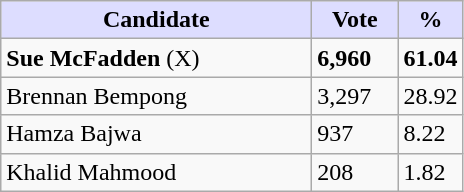<table class="wikitable">
<tr>
<th style="background:#ddf; width:200px;">Candidate</th>
<th style="background:#ddf; width:50px;">Vote</th>
<th style="background:#ddf; width:30px;">%</th>
</tr>
<tr>
<td><strong>Sue McFadden</strong> (X)</td>
<td><strong>6,960</strong></td>
<td><strong>61.04</strong></td>
</tr>
<tr>
<td>Brennan Bempong</td>
<td>3,297</td>
<td>28.92</td>
</tr>
<tr>
<td>Hamza Bajwa</td>
<td>937</td>
<td>8.22</td>
</tr>
<tr>
<td>Khalid Mahmood</td>
<td>208</td>
<td>1.82</td>
</tr>
</table>
